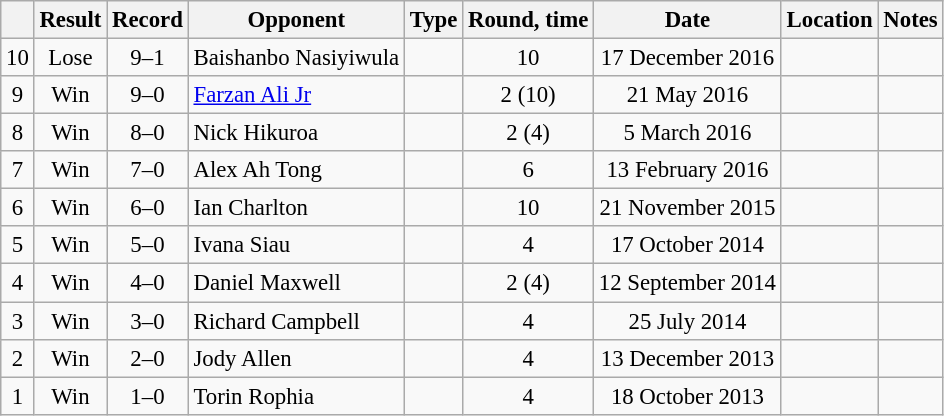<table class="wikitable" style="text-align:center; font-size:95%">
<tr>
<th></th>
<th>Result</th>
<th>Record</th>
<th>Opponent</th>
<th>Type</th>
<th>Round, time</th>
<th>Date</th>
<th>Location</th>
<th>Notes</th>
</tr>
<tr>
<td>10</td>
<td>Lose</td>
<td>9–1</td>
<td style="text-align:left;"> Baishanbo Nasiyiwula</td>
<td></td>
<td>10</td>
<td>17 December 2016</td>
<td style="text-align:left;"> </td>
<td style="text-align:left;"></td>
</tr>
<tr>
<td>9</td>
<td>Win</td>
<td>9–0</td>
<td style="text-align:left;"> <a href='#'>Farzan Ali Jr</a></td>
<td></td>
<td>2 (10) </td>
<td>21 May 2016</td>
<td style="text-align:left;"> </td>
<td></td>
</tr>
<tr>
<td>8</td>
<td>Win</td>
<td>8–0</td>
<td style="text-align:left;"> Nick Hikuroa</td>
<td></td>
<td>2 (4) </td>
<td>5 March 2016</td>
<td style="text-align:left;"> </td>
<td></td>
</tr>
<tr>
<td>7</td>
<td>Win</td>
<td>7–0</td>
<td style="text-align:left;"> Alex Ah Tong</td>
<td></td>
<td>6</td>
<td>13 February 2016</td>
<td style="text-align:left;"> </td>
<td></td>
</tr>
<tr>
<td>6</td>
<td>Win</td>
<td>6–0</td>
<td style="text-align:left;"> Ian Charlton</td>
<td></td>
<td>10</td>
<td>21 November 2015</td>
<td style="text-align:left;"> </td>
<td style="text-align:left;"></td>
</tr>
<tr>
<td>5</td>
<td>Win</td>
<td>5–0</td>
<td style="text-align:left;"> Ivana Siau</td>
<td></td>
<td>4</td>
<td>17 October 2014</td>
<td style="text-align:left;"> </td>
<td></td>
</tr>
<tr>
<td>4</td>
<td>Win</td>
<td>4–0</td>
<td style="text-align:left;"> Daniel Maxwell</td>
<td></td>
<td>2 (4)</td>
<td>12 September 2014</td>
<td style="text-align:left;"> </td>
<td></td>
</tr>
<tr>
<td>3</td>
<td>Win</td>
<td>3–0</td>
<td style="text-align:left;"> Richard Campbell</td>
<td></td>
<td>4</td>
<td>25 July 2014</td>
<td style="text-align:left;"> </td>
<td></td>
</tr>
<tr>
<td>2</td>
<td>Win</td>
<td>2–0</td>
<td style="text-align:left;"> Jody Allen</td>
<td></td>
<td>4</td>
<td>13 December 2013</td>
<td style="text-align:left;"> </td>
<td></td>
</tr>
<tr>
<td>1</td>
<td>Win</td>
<td>1–0</td>
<td style="text-align:left;"> Torin Rophia</td>
<td></td>
<td>4</td>
<td>18 October 2013</td>
<td style="text-align:left;"> </td>
<td style="text-align:left;"></td>
</tr>
</table>
